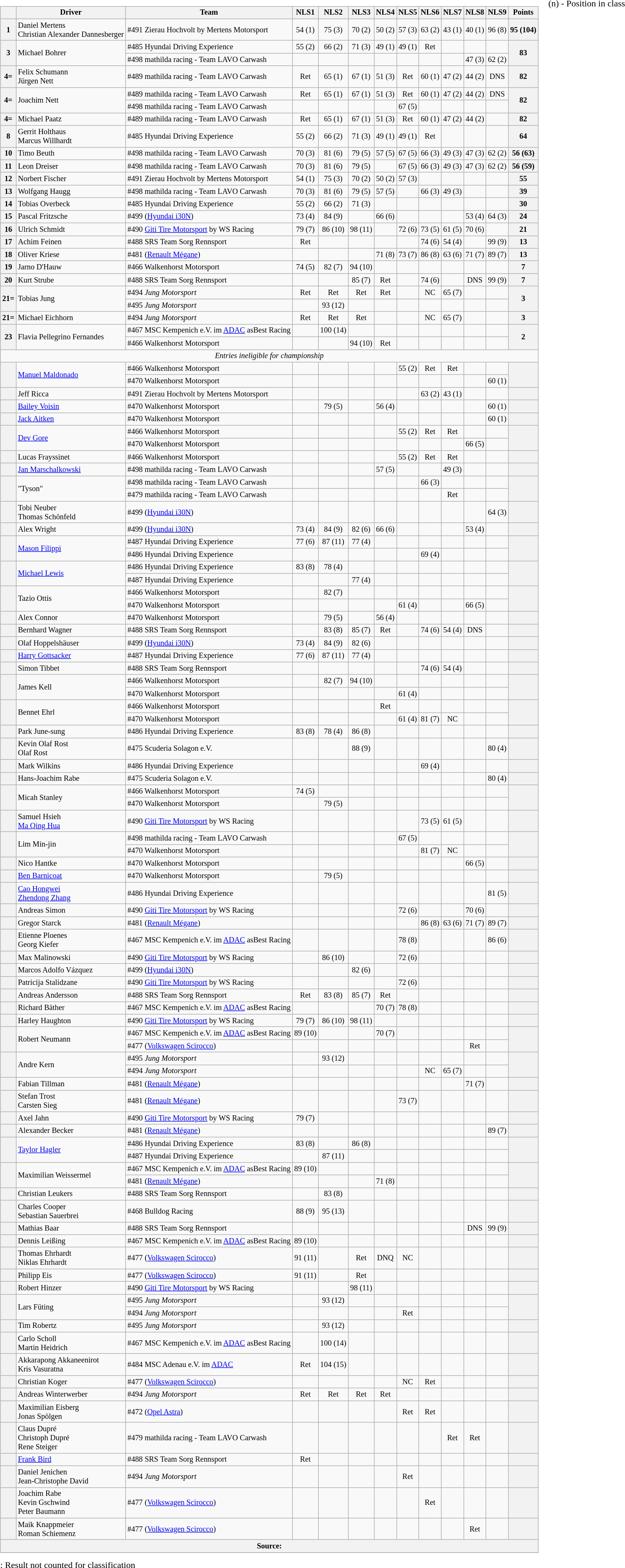<table>
<tr>
<td valign="top"><br><table class="wikitable" style="font-size:85%; text-align:center;">
<tr>
<th></th>
<th>Driver</th>
<th>Team</th>
<th>NLS1</th>
<th>NLS2</th>
<th>NLS3</th>
<th>NLS4</th>
<th>NLS5</th>
<th>NLS6</th>
<th>NLS7</th>
<th>NLS8</th>
<th>NLS9</th>
<th>Points</th>
</tr>
<tr>
<th>1</th>
<td align=left> Daniel Mertens<br> Christian Alexander Dannesberger</td>
<td align=left> #491 Zierau Hochvolt by Mertens Motorsport</td>
<td> 54 (1)</td>
<td> 75 (3)</td>
<td> 70 (2)</td>
<td> 50 (2)</td>
<td> 57 (3)</td>
<td> 63 (2)</td>
<td> 43 (1)</td>
<td> 40 (1)</td>
<td> 96 (8)</td>
<th>95 (104)</th>
</tr>
<tr>
<th rowspan=2>3</th>
<td rowspan=2 align=left> Michael Bohrer</td>
<td align=left> #485 Hyundai Driving Experience</td>
<td> 55 (2)</td>
<td> 66 (2)</td>
<td> 71 (3)</td>
<td> 49 (1)</td>
<td> 49 (1)</td>
<td> Ret</td>
<td></td>
<td></td>
<td></td>
<th rowspan=2>83</th>
</tr>
<tr>
<td align=left> #498 mathilda racing - Team LAVO Carwash</td>
<td></td>
<td></td>
<td></td>
<td></td>
<td></td>
<td></td>
<td></td>
<td> 47 (3)</td>
<td> 62 (2)</td>
</tr>
<tr>
<th>4=</th>
<td align=left> Felix Schumann<br> Jürgen Nett</td>
<td align=left> #489 mathilda racing - Team LAVO Carwash</td>
<td> Ret</td>
<td> 65 (1)</td>
<td> 67 (1)</td>
<td> 51 (3)</td>
<td> Ret</td>
<td> 60 (1)</td>
<td> 47 (2)</td>
<td> 44 (2)</td>
<td> DNS</td>
<th>82</th>
</tr>
<tr>
<th rowspan=2>4=</th>
<td rowspan=2 align=left> Joachim Nett</td>
<td align=left> #489 mathilda racing - Team LAVO Carwash</td>
<td> Ret</td>
<td> 65 (1)</td>
<td> 67 (1)</td>
<td> 51 (3)</td>
<td> Ret</td>
<td> 60 (1)</td>
<td> 47 (2)</td>
<td> 44 (2)</td>
<td> DNS</td>
<th rowspan=2>82</th>
</tr>
<tr>
<td align=left> #498 mathilda racing - Team LAVO Carwash</td>
<td></td>
<td></td>
<td></td>
<td></td>
<td> 67 (5)</td>
<td></td>
<td></td>
<td></td>
<td></td>
</tr>
<tr>
<th>4=</th>
<td align=left> Michael Paatz</td>
<td align=left> #489 mathilda racing - Team LAVO Carwash</td>
<td> Ret</td>
<td> 65 (1)</td>
<td> 67 (1)</td>
<td> 51 (3)</td>
<td> Ret</td>
<td> 60 (1)</td>
<td> 47 (2)</td>
<td> 44 (2)</td>
<td></td>
<th>82</th>
</tr>
<tr>
<th>8</th>
<td align=left> Gerrit Holthaus<br> Marcus Willhardt</td>
<td align=left> #485 Hyundai Driving Experience</td>
<td> 55 (2)</td>
<td> 66 (2)</td>
<td> 71 (3)</td>
<td> 49 (1)</td>
<td> 49 (1)</td>
<td> Ret</td>
<td></td>
<td></td>
<td></td>
<th>64</th>
</tr>
<tr>
<th>10</th>
<td align=left> Timo Beuth</td>
<td align=left> #498 mathilda racing - Team LAVO Carwash</td>
<td> 70 (3)</td>
<td> 81 (6)</td>
<td> 79 (5)</td>
<td> 57 (5)</td>
<td> 67 (5)</td>
<td> 66 (3)</td>
<td> 49 (3)</td>
<td> 47 (3)</td>
<td> 62 (2)</td>
<th>56 (63)</th>
</tr>
<tr>
<th>11</th>
<td align=left> Leon Dreiser</td>
<td align=left> #498 mathilda racing - Team LAVO Carwash</td>
<td> 70 (3)</td>
<td> 81 (6)</td>
<td> 79 (5)</td>
<td></td>
<td> 67 (5)</td>
<td> 66 (3)</td>
<td> 49 (3)</td>
<td> 47 (3)</td>
<td> 62 (2)</td>
<th>56 (59)</th>
</tr>
<tr>
<th>12</th>
<td align=left> Norbert Fischer</td>
<td align=left> #491 Zierau Hochvolt by Mertens Motorsport</td>
<td> 54 (1)</td>
<td> 75 (3)</td>
<td> 70 (2)</td>
<td> 50 (2)</td>
<td> 57 (3)</td>
<td></td>
<td></td>
<td></td>
<td></td>
<th>55</th>
</tr>
<tr>
<th>13</th>
<td align=left> Wolfgang Haugg</td>
<td align=left> #498 mathilda racing - Team LAVO Carwash</td>
<td> 70 (3)</td>
<td> 81 (6)</td>
<td> 79 (5)</td>
<td> 57 (5)</td>
<td></td>
<td> 66 (3)</td>
<td> 49 (3)</td>
<td></td>
<td></td>
<th>39</th>
</tr>
<tr>
<th>14</th>
<td align=left> Tobias Overbeck</td>
<td align=left> #485 Hyundai Driving Experience</td>
<td> 55 (2)</td>
<td> 66 (2)</td>
<td> 71 (3)</td>
<td></td>
<td></td>
<td></td>
<td></td>
<td></td>
<td></td>
<th>30</th>
</tr>
<tr>
<th>15</th>
<td align=left> Pascal Fritzsche</td>
<td align=left> #499 (<a href='#'>Hyundai i30N</a>)</td>
<td> 73 (4)</td>
<td> 84 (9)</td>
<td></td>
<td> 66 (6)</td>
<td></td>
<td></td>
<td></td>
<td> 53 (4)</td>
<td> 64 (3)</td>
<th>24</th>
</tr>
<tr>
<th>16</th>
<td align=left> Ulrich Schmidt</td>
<td align=left> #490 <a href='#'>Giti Tire Motorsport</a> by WS Racing</td>
<td> 79 (7)</td>
<td> 86 (10)</td>
<td> 98 (11)</td>
<td></td>
<td> 72 (6)</td>
<td> 73 (5)</td>
<td> 61 (5)</td>
<td> 70 (6)</td>
<td></td>
<th>21</th>
</tr>
<tr>
<th>17</th>
<td align=left> Achim Feinen</td>
<td align=left> #488 SRS Team Sorg Rennsport</td>
<td> Ret</td>
<td></td>
<td></td>
<td></td>
<td></td>
<td> 74 (6)</td>
<td> 54 (4)</td>
<td></td>
<td> 99 (9)</td>
<th>13</th>
</tr>
<tr>
<th>18</th>
<td align=left> Oliver Kriese</td>
<td align=left> #481 (<a href='#'>Renault Mégane</a>)</td>
<td></td>
<td></td>
<td></td>
<td> 71 (8)</td>
<td> 73 (7)</td>
<td> 86 (8)</td>
<td> 63 (6)</td>
<td> 71 (7)</td>
<td> 89 (7)</td>
<th>13</th>
</tr>
<tr>
<th>19</th>
<td align=left> Jarno D'Hauw</td>
<td align=left> #466 Walkenhorst Motorsport</td>
<td> 74 (5)</td>
<td> 82 (7)</td>
<td> 94 (10)</td>
<td></td>
<td></td>
<td></td>
<td></td>
<td></td>
<td></td>
<th>7</th>
</tr>
<tr>
<th>20</th>
<td align=left> Kurt Strube</td>
<td align=left> #488 SRS Team Sorg Rennsport</td>
<td></td>
<td></td>
<td> 85 (7)</td>
<td> Ret</td>
<td></td>
<td> 74 (6)</td>
<td></td>
<td> DNS</td>
<td> 99 (9)</td>
<th>7</th>
</tr>
<tr>
<th rowspan=2>21=</th>
<td rowspan=2 align=left> Tobias Jung</td>
<td align=left> #494 <em>Jung Motorsport</em></td>
<td> Ret</td>
<td> Ret</td>
<td> Ret</td>
<td> Ret</td>
<td></td>
<td> NC</td>
<td> 65 (7)</td>
<td></td>
<td></td>
<th rowspan=2>3</th>
</tr>
<tr>
<td align=left> #495 <em>Jung Motorsport</em></td>
<td></td>
<td> 93 (12)</td>
<td></td>
<td></td>
<td></td>
<td></td>
<td></td>
<td></td>
<td></td>
</tr>
<tr>
<th>21=</th>
<td align=left> Michael Eichhorn</td>
<td align=left> #494 <em>Jung Motorsport</em></td>
<td> Ret</td>
<td> Ret</td>
<td> Ret</td>
<td></td>
<td></td>
<td> NC</td>
<td> 65 (7)</td>
<td></td>
<td></td>
<th>3</th>
</tr>
<tr>
<th rowspan=2>23</th>
<td rowspan=2 align=left> Flavia Pellegrino Fernandes</td>
<td align=left> #467 MSC Kempenich e.V. im <a href='#'>ADAC</a> asBest Racing</td>
<td></td>
<td> 100 (14)</td>
<td></td>
<td></td>
<td></td>
<td></td>
<td></td>
<td></td>
<td></td>
<th rowspan=2>2</th>
</tr>
<tr>
<td align=left> #466 Walkenhorst Motorsport</td>
<td></td>
<td></td>
<td> 94 (10)</td>
<td> Ret</td>
<td></td>
<td></td>
<td></td>
<td></td>
<td></td>
</tr>
<tr>
<td colspan=13><em>Entries ineligible for championship</em></td>
</tr>
<tr>
<th rowspan=2></th>
<td rowspan=2 align=left> <a href='#'>Manuel Maldonado</a></td>
<td align=left> #466 Walkenhorst Motorsport</td>
<td></td>
<td></td>
<td></td>
<td></td>
<td> 55 (2)</td>
<td> Ret</td>
<td> Ret</td>
<td></td>
<td></td>
<th rowspan=2></th>
</tr>
<tr>
<td align=left> #470 Walkenhorst Motorsport</td>
<td></td>
<td></td>
<td></td>
<td></td>
<td></td>
<td></td>
<td></td>
<td></td>
<td> 60 (1)</td>
</tr>
<tr>
<th></th>
<td align=left> Jeff Ricca</td>
<td align=left> #491 Zierau Hochvolt by Mertens Motorsport</td>
<td></td>
<td></td>
<td></td>
<td></td>
<td></td>
<td> 63 (2)</td>
<td> 43 (1)</td>
<td></td>
<td></td>
<th></th>
</tr>
<tr>
<th></th>
<td align=left> <a href='#'>Bailey Voisin</a></td>
<td align=left> #470 Walkenhorst Motorsport</td>
<td></td>
<td> 79 (5)</td>
<td></td>
<td> 56 (4)</td>
<td></td>
<td></td>
<td></td>
<td></td>
<td> 60 (1)</td>
<th></th>
</tr>
<tr>
<th></th>
<td align=left> <a href='#'>Jack Aitken</a></td>
<td align=left> #470 Walkenhorst Motorsport</td>
<td></td>
<td></td>
<td></td>
<td></td>
<td></td>
<td></td>
<td></td>
<td></td>
<td> 60 (1)</td>
<th></th>
</tr>
<tr>
<th rowspan=2></th>
<td rowspan=2 align=left> <a href='#'>Dev Gore</a></td>
<td align=left> #466 Walkenhorst Motorsport</td>
<td></td>
<td></td>
<td></td>
<td></td>
<td> 55 (2)</td>
<td> Ret</td>
<td> Ret</td>
<td></td>
<td></td>
<th rowspan=2></th>
</tr>
<tr>
<td align=left> #470 Walkenhorst Motorsport</td>
<td></td>
<td></td>
<td></td>
<td></td>
<td></td>
<td></td>
<td></td>
<td> 66 (5)</td>
<td></td>
</tr>
<tr>
<th></th>
<td align=left> Lucas Frayssinet</td>
<td align=left> #466 Walkenhorst Motorsport</td>
<td></td>
<td></td>
<td></td>
<td></td>
<td> 55 (2)</td>
<td> Ret</td>
<td> Ret</td>
<td></td>
<td></td>
<th></th>
</tr>
<tr>
<th></th>
<td align=left> <a href='#'>Jan Marschalkowski</a></td>
<td align=left> #498 mathilda racing - Team LAVO Carwash</td>
<td></td>
<td></td>
<td></td>
<td> 57 (5)</td>
<td></td>
<td></td>
<td> 49 (3)</td>
<td></td>
<td></td>
<th></th>
</tr>
<tr>
<th rowspan=2></th>
<td rowspan=2 align=left> "Tyson"</td>
<td align=left> #498 mathilda racing - Team LAVO Carwash</td>
<td></td>
<td></td>
<td></td>
<td></td>
<td></td>
<td> 66 (3)</td>
<td></td>
<td></td>
<td></td>
<th rowspan=2></th>
</tr>
<tr>
<td align=left> #479 mathilda racing - Team LAVO Carwash</td>
<td></td>
<td></td>
<td></td>
<td></td>
<td></td>
<td></td>
<td> Ret</td>
<td></td>
<td></td>
</tr>
<tr>
<th></th>
<td align=left> Tobi Neuber<br> Thomas Schönfeld</td>
<td align=left> #499 (<a href='#'>Hyundai i30N</a>)</td>
<td></td>
<td></td>
<td></td>
<td></td>
<td></td>
<td></td>
<td></td>
<td></td>
<td> 64 (3)</td>
<th></th>
</tr>
<tr>
<th></th>
<td align=left> Alex Wright</td>
<td align=left> #499 (<a href='#'>Hyundai i30N</a>)</td>
<td> 73 (4)</td>
<td> 84 (9)</td>
<td> 82 (6)</td>
<td> 66 (6)</td>
<td></td>
<td></td>
<td></td>
<td> 53 (4)</td>
<td></td>
<th></th>
</tr>
<tr>
<th rowspan=2></th>
<td rowspan=2 align=left> <a href='#'>Mason Filippi</a></td>
<td align=left> #487 Hyundai Driving Experience</td>
<td> 77 (6)</td>
<td> 87 (11)</td>
<td> 77 (4)</td>
<td></td>
<td></td>
<td></td>
<td></td>
<td></td>
<td></td>
<th rowspan=2></th>
</tr>
<tr>
<td align=left> #486 Hyundai Driving Experience</td>
<td></td>
<td></td>
<td></td>
<td></td>
<td></td>
<td> 69 (4)</td>
<td></td>
<td></td>
<td></td>
</tr>
<tr>
<th rowspan=2></th>
<td rowspan=2 align=left> <a href='#'>Michael Lewis</a></td>
<td align=left> #486 Hyundai Driving Experience</td>
<td> 83 (8)</td>
<td> 78 (4)</td>
<td></td>
<td></td>
<td></td>
<td></td>
<td></td>
<td></td>
<td></td>
<th rowspan=2></th>
</tr>
<tr>
<td align=left> #487 Hyundai Driving Experience</td>
<td></td>
<td></td>
<td> 77 (4)</td>
<td></td>
<td></td>
<td></td>
<td></td>
<td></td>
<td></td>
</tr>
<tr>
<th rowspan=2></th>
<td rowspan=2 align=left> Tazio Ottis</td>
<td align=left> #466 Walkenhorst Motorsport</td>
<td></td>
<td> 82 (7)</td>
<td></td>
<td></td>
<td></td>
<td></td>
<td></td>
<td></td>
<td></td>
<th rowspan=2></th>
</tr>
<tr>
<td align=left> #470 Walkenhorst Motorsport</td>
<td></td>
<td></td>
<td></td>
<td></td>
<td> 61 (4)</td>
<td></td>
<td></td>
<td> 66 (5)</td>
<td></td>
</tr>
<tr>
<th></th>
<td align=left> Alex Connor</td>
<td align=left> #470 Walkenhorst Motorsport</td>
<td></td>
<td> 79 (5)</td>
<td></td>
<td> 56 (4)</td>
<td></td>
<td></td>
<td></td>
<td></td>
<td></td>
<th></th>
</tr>
<tr>
<th></th>
<td align=left> Bernhard Wagner</td>
<td align=left> #488 SRS Team Sorg Rennsport</td>
<td></td>
<td> 83 (8)</td>
<td> 85 (7)</td>
<td> Ret</td>
<td></td>
<td> 74 (6)</td>
<td> 54 (4)</td>
<td> DNS</td>
<td></td>
<th></th>
</tr>
<tr>
<th></th>
<td align=left> Olaf Hoppelshäuser</td>
<td align=left> #499 (<a href='#'>Hyundai i30N</a>)</td>
<td> 73 (4)</td>
<td> 84 (9)</td>
<td> 82 (6)</td>
<td></td>
<td></td>
<td></td>
<td></td>
<td></td>
<td></td>
<th></th>
</tr>
<tr>
<th></th>
<td align=left> <a href='#'>Harry Gottsacker</a></td>
<td align=left> #487 Hyundai Driving Experience</td>
<td> 77 (6)</td>
<td> 87 (11)</td>
<td> 77 (4)</td>
<td></td>
<td></td>
<td></td>
<td></td>
<td></td>
<td></td>
<th></th>
</tr>
<tr>
<th></th>
<td align=left> Simon Tibbet</td>
<td align=left> #488 SRS Team Sorg Rennsport</td>
<td></td>
<td></td>
<td></td>
<td></td>
<td></td>
<td> 74 (6)</td>
<td> 54 (4)</td>
<td></td>
<td></td>
<th></th>
</tr>
<tr>
<th rowspan=2></th>
<td rowspan=2 align=left> James Kell</td>
<td align=left> #466 Walkenhorst Motorsport</td>
<td></td>
<td> 82 (7)</td>
<td> 94 (10)</td>
<td></td>
<td></td>
<td></td>
<td></td>
<td></td>
<td></td>
<th rowspan=2></th>
</tr>
<tr>
<td align=left> #470 Walkenhorst Motorsport</td>
<td></td>
<td></td>
<td></td>
<td></td>
<td> 61 (4)</td>
<td></td>
<td></td>
<td></td>
<td></td>
</tr>
<tr>
<th rowspan=2></th>
<td rowspan=2 align=left> Bennet Ehrl</td>
<td align=left> #466 Walkenhorst Motorsport</td>
<td></td>
<td></td>
<td></td>
<td> Ret</td>
<td></td>
<td></td>
<td></td>
<td></td>
<td></td>
<th rowspan=2></th>
</tr>
<tr>
<td align=left> #470 Walkenhorst Motorsport</td>
<td></td>
<td></td>
<td></td>
<td></td>
<td> 61 (4)</td>
<td> 81 (7)</td>
<td> NC</td>
<td></td>
<td></td>
</tr>
<tr>
<th></th>
<td align=left> Park June-sung</td>
<td align=left> #486 Hyundai Driving Experience</td>
<td> 83 (8)</td>
<td> 78 (4)</td>
<td> 86 (8)</td>
<td></td>
<td></td>
<td></td>
<td></td>
<td></td>
<td></td>
<th></th>
</tr>
<tr>
<th></th>
<td align=left> Kevin Olaf Rost<br> Olaf Rost</td>
<td align=left> #475 Scuderia Solagon e.V.</td>
<td></td>
<td></td>
<td> 88 (9)</td>
<td></td>
<td></td>
<td></td>
<td></td>
<td></td>
<td> 80 (4)</td>
<th></th>
</tr>
<tr>
<th></th>
<td align=left> Mark Wilkins</td>
<td align=left> #486 Hyundai Driving Experience</td>
<td></td>
<td></td>
<td></td>
<td></td>
<td></td>
<td> 69 (4)</td>
<td></td>
<td></td>
<td></td>
<th></th>
</tr>
<tr>
<th></th>
<td align=left> Hans-Joachim Rabe</td>
<td align=left> #475 Scuderia Solagon e.V.</td>
<td></td>
<td></td>
<td></td>
<td></td>
<td></td>
<td></td>
<td></td>
<td></td>
<td> 80 (4)</td>
<th></th>
</tr>
<tr>
<th rowspan=2></th>
<td rowspan=2 align=left> Micah Stanley</td>
<td align=left> #466 Walkenhorst Motorsport</td>
<td> 74 (5)</td>
<td></td>
<td></td>
<td></td>
<td></td>
<td></td>
<td></td>
<td></td>
<td></td>
<th rowspan=2></th>
</tr>
<tr>
<td align=left> #470 Walkenhorst Motorsport</td>
<td></td>
<td> 79 (5)</td>
<td></td>
<td></td>
<td></td>
<td></td>
<td></td>
<td></td>
<td></td>
</tr>
<tr>
<th></th>
<td align=left> Samuel Hsieh<br> <a href='#'>Ma Qing Hua</a></td>
<td align=left> #490 <a href='#'>Giti Tire Motorsport</a> by WS Racing</td>
<td></td>
<td></td>
<td></td>
<td></td>
<td></td>
<td> 73 (5)</td>
<td> 61 (5)</td>
<td></td>
<td></td>
<th></th>
</tr>
<tr>
<th rowspan=2></th>
<td rowspan=2 align=left> Lim Min-jin</td>
<td align=left> #498 mathilda racing - Team LAVO Carwash</td>
<td></td>
<td></td>
<td></td>
<td></td>
<td> 67 (5)</td>
<td></td>
<td></td>
<td></td>
<td></td>
<th rowspan=2></th>
</tr>
<tr>
<td align=left> #470 Walkenhorst Motorsport</td>
<td></td>
<td></td>
<td></td>
<td></td>
<td></td>
<td> 81 (7)</td>
<td> NC</td>
<td></td>
<td></td>
</tr>
<tr>
<th></th>
<td align=left> Nico Hantke</td>
<td align=left> #470 Walkenhorst Motorsport</td>
<td></td>
<td></td>
<td></td>
<td></td>
<td></td>
<td></td>
<td></td>
<td> 66 (5)</td>
<td></td>
<th></th>
</tr>
<tr>
<th></th>
<td align=left> <a href='#'>Ben Barnicoat</a></td>
<td align=left> #470 Walkenhorst Motorsport</td>
<td></td>
<td> 79 (5)</td>
<td></td>
<td></td>
<td></td>
<td></td>
<td></td>
<td></td>
<td></td>
<th></th>
</tr>
<tr>
<th></th>
<td align=left> <a href='#'>Cao Hongwei</a><br> <a href='#'>Zhendong Zhang</a></td>
<td align=left> #486 Hyundai Driving Experience</td>
<td></td>
<td></td>
<td></td>
<td></td>
<td></td>
<td></td>
<td></td>
<td></td>
<td> 81 (5)</td>
<th></th>
</tr>
<tr>
<th></th>
<td align=left> Andreas Simon</td>
<td align=left> #490 <a href='#'>Giti Tire Motorsport</a> by WS Racing</td>
<td></td>
<td></td>
<td></td>
<td></td>
<td> 72 (6)</td>
<td></td>
<td></td>
<td> 70 (6)</td>
<td></td>
<th></th>
</tr>
<tr>
<th></th>
<td align=left> Gregor Starck</td>
<td align=left> #481 (<a href='#'>Renault Mégane</a>)</td>
<td></td>
<td></td>
<td></td>
<td></td>
<td></td>
<td> 86 (8)</td>
<td> 63 (6)</td>
<td> 71 (7)</td>
<td> 89 (7)</td>
<th></th>
</tr>
<tr>
<th></th>
<td align=left> Etienne Ploenes<br> Georg Kiefer</td>
<td align=left> #467 MSC Kempenich e.V. im <a href='#'>ADAC</a> asBest Racing</td>
<td></td>
<td></td>
<td></td>
<td></td>
<td> 78 (8)</td>
<td></td>
<td></td>
<td></td>
<td> 86 (6)</td>
<th></th>
</tr>
<tr>
<th></th>
<td align=left> Max Malinowski</td>
<td align=left> #490 <a href='#'>Giti Tire Motorsport</a> by WS Racing</td>
<td></td>
<td> 86 (10)</td>
<td></td>
<td></td>
<td> 72 (6)</td>
<td></td>
<td></td>
<td></td>
<td></td>
<th></th>
</tr>
<tr>
<th></th>
<td align=left> Marcos Adolfo Vázquez</td>
<td align=left> #499 (<a href='#'>Hyundai i30N</a>)</td>
<td></td>
<td></td>
<td> 82 (6)</td>
<td></td>
<td></td>
<td></td>
<td></td>
<td></td>
<td></td>
<th></th>
</tr>
<tr>
<th></th>
<td align=left> Patricija Stalidzane</td>
<td align=left> #490 <a href='#'>Giti Tire Motorsport</a> by WS Racing</td>
<td></td>
<td></td>
<td></td>
<td></td>
<td> 72 (6)</td>
<td></td>
<td></td>
<td></td>
<td></td>
<th></th>
</tr>
<tr>
<th></th>
<td align=left> Andreas Andersson</td>
<td align=left> #488 SRS Team Sorg Rennsport</td>
<td> Ret</td>
<td> 83 (8)</td>
<td> 85 (7)</td>
<td> Ret</td>
<td></td>
<td></td>
<td></td>
<td></td>
<td></td>
<th></th>
</tr>
<tr>
<th></th>
<td align=left> Richard Bäther</td>
<td align=left> #467 MSC Kempenich e.V. im <a href='#'>ADAC</a> asBest Racing</td>
<td></td>
<td></td>
<td></td>
<td> 70 (7)</td>
<td> 78 (8)</td>
<td></td>
<td></td>
<td></td>
<td></td>
<th></th>
</tr>
<tr>
<th></th>
<td align=left> Harley Haughton</td>
<td align=left> #490 <a href='#'>Giti Tire Motorsport</a> by WS Racing</td>
<td> 79 (7)</td>
<td> 86 (10)</td>
<td> 98 (11)</td>
<td></td>
<td></td>
<td></td>
<td></td>
<td></td>
<td></td>
<th></th>
</tr>
<tr>
<th rowspan=2></th>
<td rowspan=2 align=left> Robert Neumann</td>
<td align=left> #467 MSC Kempenich e.V. im <a href='#'>ADAC</a> asBest Racing</td>
<td> 89 (10)</td>
<td></td>
<td></td>
<td> 70 (7)</td>
<td></td>
<td></td>
<td></td>
<td></td>
<td></td>
<th rowspan=2></th>
</tr>
<tr>
<td align=left> #477 (<a href='#'>Volkswagen Scirocco</a>)</td>
<td></td>
<td></td>
<td></td>
<td></td>
<td></td>
<td></td>
<td></td>
<td> Ret</td>
</tr>
<tr>
<th rowspan=2></th>
<td rowspan=2 align=left> Andre Kern</td>
<td align=left> #495 <em>Jung Motorsport</em></td>
<td></td>
<td> 93 (12)</td>
<td></td>
<td></td>
<td></td>
<td></td>
<td></td>
<td></td>
<td></td>
<th rowspan=2></th>
</tr>
<tr>
<td align=left> #494 <em>Jung Motorsport</em></td>
<td></td>
<td></td>
<td></td>
<td></td>
<td></td>
<td> NC</td>
<td> 65 (7)</td>
<td></td>
<td></td>
</tr>
<tr>
<th></th>
<td align=left> Fabian Tillman</td>
<td align=left> #481 (<a href='#'>Renault Mégane</a>)</td>
<td></td>
<td></td>
<td></td>
<td></td>
<td></td>
<td></td>
<td></td>
<td> 71 (7)</td>
<td></td>
<th></th>
</tr>
<tr>
<th></th>
<td align=left> Stefan Trost<br> Carsten Sieg</td>
<td align=left> #481 (<a href='#'>Renault Mégane</a>)</td>
<td></td>
<td></td>
<td></td>
<td></td>
<td> 73 (7)</td>
<td></td>
<td></td>
<td></td>
<td></td>
<th></th>
</tr>
<tr>
<th></th>
<td align=left> Axel Jahn</td>
<td align=left> #490 <a href='#'>Giti Tire Motorsport</a> by WS Racing</td>
<td> 79 (7)</td>
<td></td>
<td></td>
<td></td>
<td></td>
<td></td>
<td></td>
<td></td>
<td></td>
<th></th>
</tr>
<tr>
<th></th>
<td align=left> Alexander Becker</td>
<td align=left> #481 (<a href='#'>Renault Mégane</a>)</td>
<td></td>
<td></td>
<td></td>
<td></td>
<td></td>
<td></td>
<td></td>
<td></td>
<td> 89 (7)</td>
<th></th>
</tr>
<tr>
<th rowspan=2></th>
<td rowspan=2 align=left> <a href='#'>Taylor Hagler</a></td>
<td align=left> #486 Hyundai Driving Experience</td>
<td> 83 (8)</td>
<td></td>
<td> 86 (8)</td>
<td></td>
<td></td>
<td></td>
<td></td>
<td></td>
<td></td>
<th rowspan=2></th>
</tr>
<tr>
<td align=left> #487 Hyundai Driving Experience</td>
<td></td>
<td> 87 (11)</td>
<td></td>
<td></td>
<td></td>
<td></td>
<td></td>
<td></td>
<td></td>
</tr>
<tr>
<th rowspan=2></th>
<td rowspan=2 align=left> Maximilian Weissermel</td>
<td align=left> #467 MSC Kempenich e.V. im <a href='#'>ADAC</a> asBest Racing</td>
<td> 89 (10)</td>
<td></td>
<td></td>
<td></td>
<td></td>
<td></td>
<td></td>
<td></td>
<td></td>
<th rowspan=2></th>
</tr>
<tr>
<td align=left> #481 (<a href='#'>Renault Mégane</a>)</td>
<td></td>
<td></td>
<td></td>
<td> 71 (8)</td>
<td></td>
<td></td>
<td></td>
<td></td>
<td></td>
</tr>
<tr>
<th></th>
<td align=left> Christian Leukers</td>
<td align=left> #488 SRS Team Sorg Rennsport</td>
<td></td>
<td> 83 (8)</td>
<td></td>
<td></td>
<td></td>
<td></td>
<td></td>
<td></td>
<td></td>
<th></th>
</tr>
<tr>
<th></th>
<td align=left> Charles Cooper<br> Sebastian Sauerbrei</td>
<td align=left> #468 Bulldog Racing</td>
<td> 88 (9)</td>
<td> 95 (13)</td>
<td></td>
<td></td>
<td></td>
<td></td>
<td></td>
<td></td>
<td></td>
<th></th>
</tr>
<tr>
<th></th>
<td align=left> Mathias Baar</td>
<td align=left> #488 SRS Team Sorg Rennsport</td>
<td></td>
<td></td>
<td></td>
<td></td>
<td></td>
<td></td>
<td></td>
<td> DNS</td>
<td> 99 (9)</td>
<th></th>
</tr>
<tr>
<th></th>
<td align=left> Dennis Leißing</td>
<td align=left> #467 MSC Kempenich e.V. im <a href='#'>ADAC</a> asBest Racing</td>
<td> 89 (10)</td>
<td></td>
<td></td>
<td></td>
<td></td>
<td></td>
<td></td>
<td></td>
<td></td>
<th></th>
</tr>
<tr>
<th></th>
<td align=left> Thomas Ehrhardt<br> Niklas Ehrhardt</td>
<td align=left> #477 (<a href='#'>Volkswagen Scirocco</a>)</td>
<td> 91 (11)</td>
<td></td>
<td> Ret</td>
<td> DNQ</td>
<td> NC</td>
<td></td>
<td></td>
<td></td>
<td></td>
<th></th>
</tr>
<tr>
<th></th>
<td align=left> Philipp Eis</td>
<td align=left> #477 (<a href='#'>Volkswagen Scirocco</a>)</td>
<td> 91 (11)</td>
<td></td>
<td> Ret</td>
<td></td>
<td></td>
<td></td>
<td></td>
<td></td>
<td></td>
<th></th>
</tr>
<tr>
<th></th>
<td align=left> Robert Hinzer</td>
<td align=left> #490 <a href='#'>Giti Tire Motorsport</a> by WS Racing</td>
<td></td>
<td></td>
<td> 98 (11)</td>
<td></td>
<td></td>
<td></td>
<td></td>
<td></td>
<td></td>
<th></th>
</tr>
<tr>
<th rowspan=2></th>
<td rowspan=2 align=left> Lars Füting</td>
<td align=left> #495 <em>Jung Motorsport</em></td>
<td></td>
<td> 93 (12)</td>
<td></td>
<td></td>
<td></td>
<td></td>
<td></td>
<td></td>
<td></td>
<th rowspan=2></th>
</tr>
<tr>
<td align=left> #494 <em>Jung Motorsport</em></td>
<td></td>
<td></td>
<td></td>
<td></td>
<td> Ret</td>
<td></td>
<td></td>
<td></td>
<td></td>
</tr>
<tr>
<th></th>
<td align=left> Tim Robertz</td>
<td align=left> #495 <em>Jung Motorsport</em></td>
<td></td>
<td> 93 (12)</td>
<td></td>
<td></td>
<td></td>
<td></td>
<td></td>
<td></td>
<td></td>
<th></th>
</tr>
<tr>
<th></th>
<td align=left> Carlo Scholl<br> Martin Heidrich</td>
<td align=left> #467 MSC Kempenich e.V. im <a href='#'>ADAC</a> asBest Racing</td>
<td></td>
<td> 100 (14)</td>
<td></td>
<td></td>
<td></td>
<td></td>
<td></td>
<td></td>
<td></td>
<th></th>
</tr>
<tr>
<th></th>
<td align=left> Akkarapong Akkaneenirot<br> Kris Vasuratna</td>
<td align=left> #484 MSC Adenau e.V. im <a href='#'>ADAC</a></td>
<td> Ret</td>
<td> 104 (15)</td>
<td></td>
<td></td>
<td></td>
<td></td>
<td></td>
<td></td>
<td></td>
<th></th>
</tr>
<tr>
<th></th>
<td align=left> Christian Koger</td>
<td align=left> #477 (<a href='#'>Volkswagen Scirocco</a>)</td>
<td></td>
<td></td>
<td></td>
<td></td>
<td> NC</td>
<td> Ret</td>
<td></td>
<td></td>
<td></td>
<th></th>
</tr>
<tr>
<th></th>
<td align=left> Andreas Winterwerber</td>
<td align=left> #494 <em>Jung Motorsport</em></td>
<td> Ret</td>
<td> Ret</td>
<td> Ret</td>
<td> Ret</td>
<td></td>
<td></td>
<td></td>
<td></td>
<td></td>
<th></th>
</tr>
<tr>
<th></th>
<td align=left> Maximilian Eisberg<br> Jonas Spölgen</td>
<td align=left> #472 (<a href='#'>Opel Astra</a>)</td>
<td></td>
<td></td>
<td></td>
<td></td>
<td> Ret</td>
<td> Ret</td>
<td></td>
<td></td>
<td></td>
<th></th>
</tr>
<tr>
<th></th>
<td align=left> Claus Dupré<br> Christoph Dupré<br> Rene Steiger</td>
<td align=left> #479 mathilda racing - Team LAVO Carwash</td>
<td></td>
<td></td>
<td></td>
<td></td>
<td></td>
<td></td>
<td> Ret</td>
<td> Ret</td>
<td></td>
<th></th>
</tr>
<tr>
<th></th>
<td align=left> <a href='#'>Frank Bird</a></td>
<td align=left> #488 SRS Team Sorg Rennsport</td>
<td> Ret</td>
<td></td>
<td></td>
<td></td>
<td></td>
<td></td>
<td></td>
<td></td>
<td></td>
<th></th>
</tr>
<tr>
<th></th>
<td align=left> Daniel Jenichen<br> Jean-Christophe David</td>
<td align=left> #494 <em>Jung Motorsport</em></td>
<td></td>
<td></td>
<td></td>
<td></td>
<td> Ret</td>
<td></td>
<td></td>
<td></td>
<td></td>
<th></th>
</tr>
<tr>
<th></th>
<td align=left> Joachim Rabe<br> Kevin Gschwind<br> Peter Baumann</td>
<td align=left> #477 (<a href='#'>Volkswagen Scirocco</a>)</td>
<td></td>
<td></td>
<td></td>
<td></td>
<td></td>
<td> Ret</td>
<td></td>
<td></td>
<td></td>
<th></th>
</tr>
<tr>
<th></th>
<td align=left> Maik Knappmeier<br> Roman Schiemenz</td>
<td align=left> #477 (<a href='#'>Volkswagen Scirocco</a>)</td>
<td></td>
<td></td>
<td></td>
<td></td>
<td></td>
<td></td>
<td></td>
<td> Ret</td>
<td></td>
<th></th>
</tr>
<tr>
<th colspan="13">Source: </th>
</tr>
<tr>
</tr>
</table>
: Result not counted for classification</td>
<td valign="top"><br>
<span>(n) - Position in class</span></td>
</tr>
</table>
